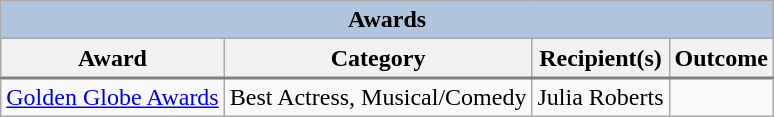<table class="wikitable" 02px #aaa solid>
<tr style="background:#ccc; text-align:center;">
<th colspan="4" style="background: LightSteelBlue;">Awards</th>
</tr>
<tr style="background:#ccc; text-align:center;">
<th>Award</th>
<th>Category</th>
<th>Recipient(s)</th>
<th>Outcome</th>
</tr>
<tr style="border-top:2px solid gray;">
<td><a href='#'>Golden Globe Awards</a></td>
<td>Best Actress, Musical/Comedy</td>
<td>Julia Roberts</td>
<td></td>
</tr>
</table>
